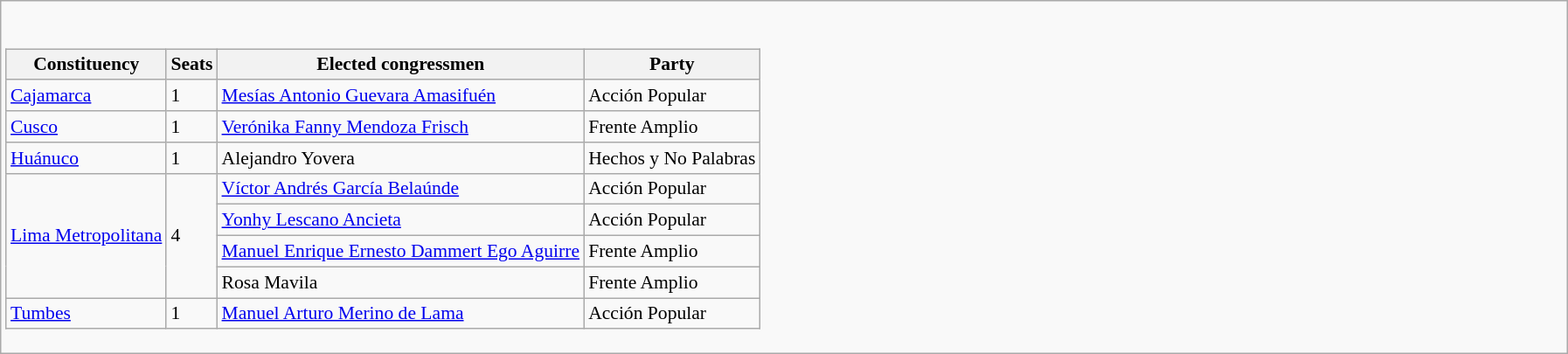<table class="wikitable">
<tr>
<td width="50%"><br><table class="wikitable" style="font-size:90%">
<tr>
<th>Constituency</th>
<th>Seats</th>
<th>Elected congressmen</th>
<th>Party</th>
</tr>
<tr>
<td><a href='#'>Cajamarca</a></td>
<td>1</td>
<td><a href='#'>Mesías Antonio Guevara Amasifuén</a></td>
<td>Acción Popular</td>
</tr>
<tr>
<td><a href='#'>Cusco</a></td>
<td>1</td>
<td><a href='#'>Verónika Fanny Mendoza Frisch</a></td>
<td> Frente Amplio</td>
</tr>
<tr>
<td><a href='#'>Huánuco</a></td>
<td>1</td>
<td>Alejandro Yovera</td>
<td>Hechos y No Palabras</td>
</tr>
<tr>
<td rowspan="4"><a href='#'>Lima Metropolitana</a></td>
<td rowspan="4">4</td>
<td><a href='#'>Víctor Andrés García Belaúnde</a></td>
<td>Acción Popular</td>
</tr>
<tr>
<td><a href='#'>Yonhy Lescano Ancieta</a></td>
<td>Acción Popular</td>
</tr>
<tr>
<td><a href='#'>Manuel Enrique Ernesto Dammert Ego Aguirre</a> </td>
<td> Frente Amplio</td>
</tr>
<tr>
<td>Rosa Mavila</td>
<td> Frente Amplio</td>
</tr>
<tr>
<td><a href='#'>Tumbes</a></td>
<td>1</td>
<td><a href='#'>Manuel Arturo Merino de Lama</a></td>
<td>Acción Popular</td>
</tr>
</table>
</td>
</tr>
</table>
